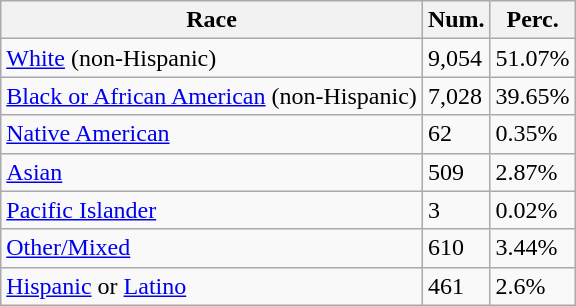<table class="wikitable">
<tr>
<th>Race</th>
<th>Num.</th>
<th>Perc.</th>
</tr>
<tr>
<td><a href='#'>White</a> (non-Hispanic)</td>
<td>9,054</td>
<td>51.07%</td>
</tr>
<tr>
<td><a href='#'>Black or African American</a> (non-Hispanic)</td>
<td>7,028</td>
<td>39.65%</td>
</tr>
<tr>
<td><a href='#'>Native American</a></td>
<td>62</td>
<td>0.35%</td>
</tr>
<tr>
<td><a href='#'>Asian</a></td>
<td>509</td>
<td>2.87%</td>
</tr>
<tr>
<td><a href='#'>Pacific Islander</a></td>
<td>3</td>
<td>0.02%</td>
</tr>
<tr>
<td><a href='#'>Other/Mixed</a></td>
<td>610</td>
<td>3.44%</td>
</tr>
<tr>
<td><a href='#'>Hispanic</a> or <a href='#'>Latino</a></td>
<td>461</td>
<td>2.6%</td>
</tr>
</table>
